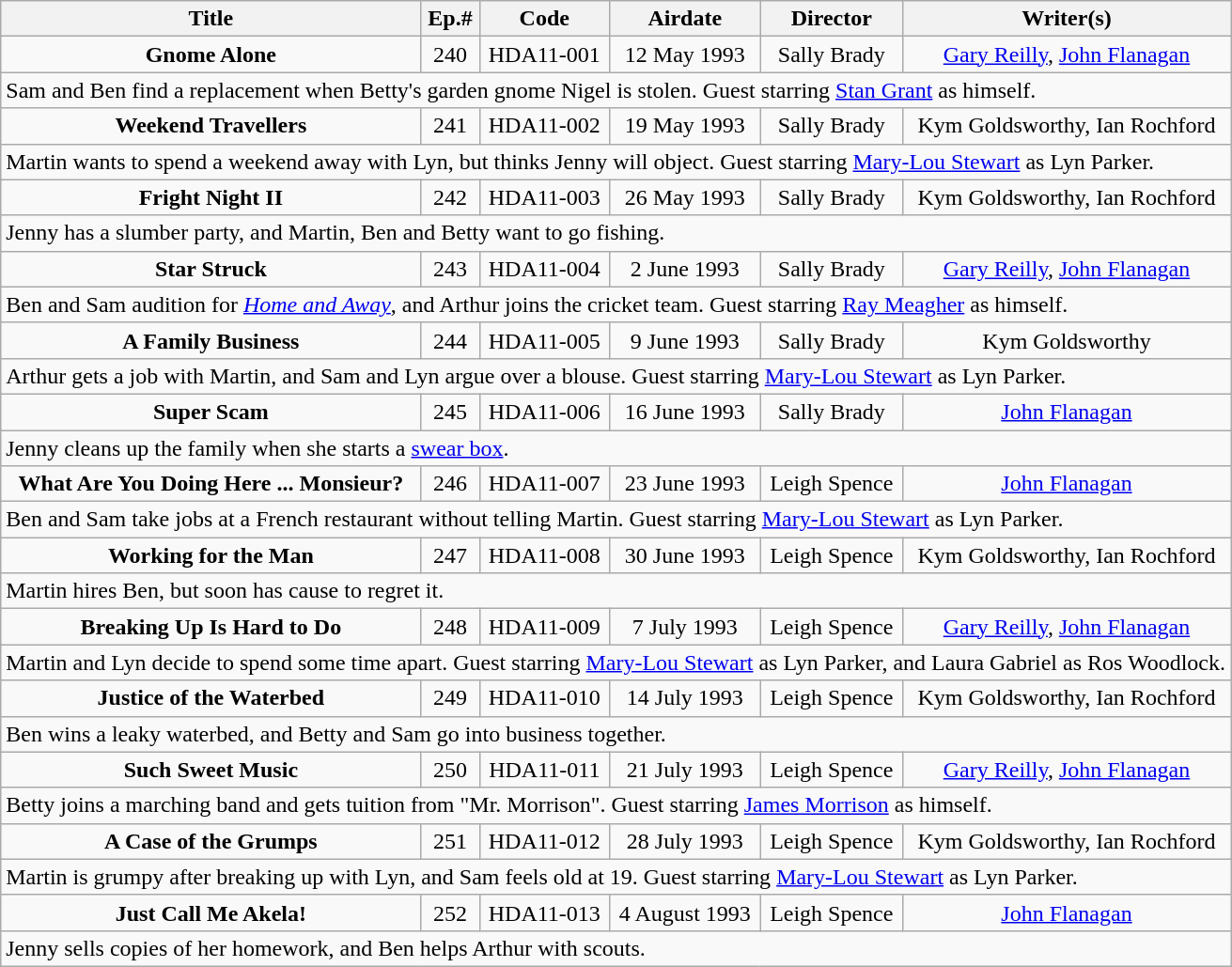<table class="wikitable">
<tr>
<th>Title</th>
<th>Ep.#</th>
<th>Code</th>
<th>Airdate</th>
<th>Director</th>
<th>Writer(s)</th>
</tr>
<tr align="center" |>
<td><strong>Gnome Alone</strong></td>
<td>240</td>
<td>HDA11-001</td>
<td>12 May 1993</td>
<td>Sally Brady</td>
<td><a href='#'>Gary Reilly</a>, <a href='#'>John Flanagan</a></td>
</tr>
<tr>
<td colspan="6">Sam and Ben find a replacement when Betty's garden gnome Nigel is stolen. Guest starring <a href='#'>Stan Grant</a> as himself.</td>
</tr>
<tr align="center">
<td><strong>Weekend Travellers</strong></td>
<td>241</td>
<td>HDA11-002</td>
<td>19 May 1993</td>
<td>Sally Brady</td>
<td>Kym Goldsworthy, Ian Rochford</td>
</tr>
<tr>
<td colspan="6">Martin wants to spend a weekend away with Lyn, but thinks Jenny will object. Guest starring <a href='#'>Mary-Lou Stewart</a> as Lyn Parker.</td>
</tr>
<tr align="center" |>
<td><strong>Fright Night II</strong></td>
<td>242</td>
<td>HDA11-003</td>
<td>26 May 1993</td>
<td>Sally Brady</td>
<td>Kym Goldsworthy, Ian Rochford</td>
</tr>
<tr>
<td colspan="6">Jenny has a slumber party, and Martin, Ben and Betty want to go fishing.</td>
</tr>
<tr align="center">
<td><strong>Star Struck</strong></td>
<td>243</td>
<td>HDA11-004</td>
<td>2 June 1993</td>
<td>Sally Brady</td>
<td><a href='#'>Gary Reilly</a>, <a href='#'>John Flanagan</a></td>
</tr>
<tr>
<td colspan="6">Ben and Sam audition for <em><a href='#'>Home and Away</a></em>, and Arthur joins the cricket team. Guest starring <a href='#'>Ray Meagher</a> as himself.</td>
</tr>
<tr align="center" |>
<td><strong>A Family Business</strong></td>
<td>244</td>
<td>HDA11-005</td>
<td>9 June 1993</td>
<td>Sally Brady</td>
<td>Kym Goldsworthy</td>
</tr>
<tr>
<td colspan="6">Arthur gets a job with Martin, and Sam and Lyn argue over a blouse. Guest starring <a href='#'>Mary-Lou Stewart</a> as Lyn Parker.</td>
</tr>
<tr align="center">
<td><strong>Super Scam</strong></td>
<td>245</td>
<td>HDA11-006</td>
<td>16 June 1993</td>
<td>Sally Brady</td>
<td><a href='#'>John Flanagan</a></td>
</tr>
<tr>
<td colspan="6">Jenny cleans up the family when she starts a <a href='#'>swear box</a>.</td>
</tr>
<tr align="center" |>
<td><strong>What Are You Doing Here ... Monsieur?</strong></td>
<td>246</td>
<td>HDA11-007</td>
<td>23 June 1993</td>
<td>Leigh Spence</td>
<td><a href='#'>John Flanagan</a></td>
</tr>
<tr>
<td colspan="6">Ben and Sam take jobs at a French restaurant without telling Martin. Guest starring <a href='#'>Mary-Lou Stewart</a> as Lyn Parker.</td>
</tr>
<tr align="center">
<td><strong>Working for the Man</strong></td>
<td>247</td>
<td>HDA11-008</td>
<td>30 June 1993</td>
<td>Leigh Spence</td>
<td>Kym Goldsworthy, Ian Rochford</td>
</tr>
<tr>
<td colspan="6">Martin hires Ben, but soon has cause to regret it.</td>
</tr>
<tr align="center" |>
<td><strong>Breaking Up Is Hard to Do</strong></td>
<td>248</td>
<td>HDA11-009</td>
<td>7 July 1993</td>
<td>Leigh Spence</td>
<td><a href='#'>Gary Reilly</a>, <a href='#'>John Flanagan</a></td>
</tr>
<tr>
<td colspan="6">Martin and Lyn decide to spend some time apart. Guest starring <a href='#'>Mary-Lou Stewart</a> as Lyn Parker, and Laura Gabriel as Ros Woodlock.</td>
</tr>
<tr align="center">
<td><strong>Justice of the Waterbed</strong></td>
<td>249</td>
<td>HDA11-010</td>
<td>14 July 1993</td>
<td>Leigh Spence</td>
<td>Kym Goldsworthy, Ian Rochford</td>
</tr>
<tr>
<td colspan="6">Ben wins a leaky waterbed, and Betty and Sam go into business together.</td>
</tr>
<tr align="center" |>
<td><strong>Such Sweet Music</strong></td>
<td>250</td>
<td>HDA11-011</td>
<td>21 July 1993</td>
<td>Leigh Spence</td>
<td><a href='#'>Gary Reilly</a>, <a href='#'>John Flanagan</a></td>
</tr>
<tr>
<td colspan="6">Betty joins a marching band and gets tuition from "Mr. Morrison". Guest starring <a href='#'>James Morrison</a> as himself.</td>
</tr>
<tr align="center">
<td><strong>A Case of the Grumps</strong></td>
<td>251</td>
<td>HDA11-012</td>
<td>28 July 1993</td>
<td>Leigh Spence</td>
<td>Kym Goldsworthy, Ian Rochford</td>
</tr>
<tr>
<td colspan="6">Martin is grumpy after breaking up with Lyn, and Sam feels old at 19. Guest starring <a href='#'>Mary-Lou Stewart</a> as Lyn Parker.</td>
</tr>
<tr align="center" |>
<td><strong>Just Call Me Akela!</strong></td>
<td>252</td>
<td>HDA11-013</td>
<td>4 August 1993</td>
<td>Leigh Spence</td>
<td><a href='#'>John Flanagan</a></td>
</tr>
<tr>
<td colspan="6">Jenny sells copies of her homework, and Ben helps Arthur with scouts.</td>
</tr>
</table>
